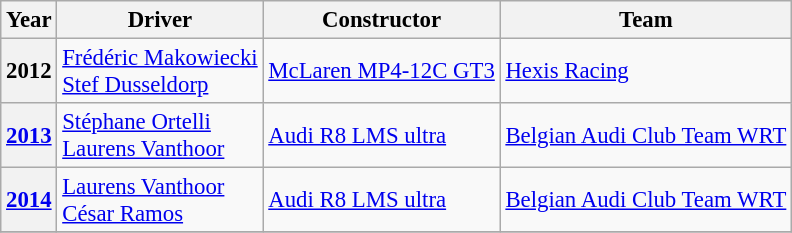<table class="wikitable" style="font-size: 95%;">
<tr>
<th>Year</th>
<th>Driver</th>
<th>Constructor</th>
<th>Team</th>
</tr>
<tr>
<th>2012</th>
<td> <a href='#'>Frédéric Makowiecki</a><br> <a href='#'>Stef Dusseldorp</a></td>
<td><a href='#'>McLaren MP4-12C GT3</a></td>
<td><a href='#'>Hexis Racing</a></td>
</tr>
<tr>
<th><a href='#'>2013</a></th>
<td> <a href='#'>Stéphane Ortelli</a><br> <a href='#'>Laurens Vanthoor</a></td>
<td><a href='#'>Audi R8 LMS ultra</a></td>
<td><a href='#'>Belgian Audi Club Team WRT</a></td>
</tr>
<tr>
<th><a href='#'>2014</a></th>
<td> <a href='#'>Laurens Vanthoor</a><br> <a href='#'>César Ramos</a></td>
<td><a href='#'>Audi R8 LMS ultra</a></td>
<td><a href='#'>Belgian Audi Club Team WRT</a></td>
</tr>
<tr>
</tr>
</table>
